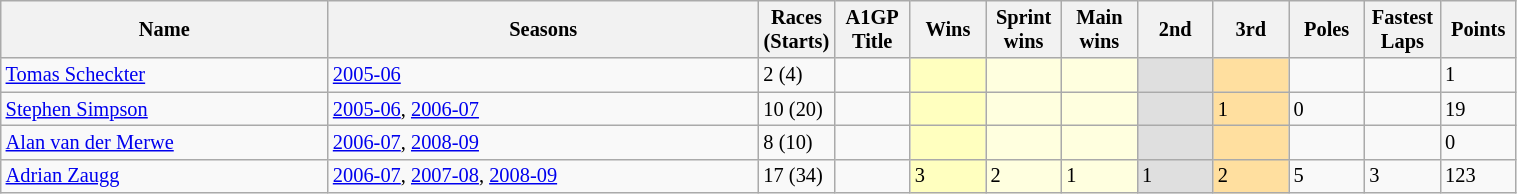<table class="wikitable sortable" style="font-size: 85%" width="80%">
<tr>
<th>Name</th>
<th>Seasons</th>
<th width="5%">Races<br>(Starts)</th>
<th width="5%">A1GP Title</th>
<th width="5%">Wins</th>
<th width="5%">Sprint<br>wins</th>
<th width="5%">Main<br>wins</th>
<th width="5%">2nd</th>
<th width="5%">3rd</th>
<th width="5%">Poles</th>
<th width="5%">Fastest<br>Laps</th>
<th width="5%">Points</th>
</tr>
<tr>
<td><a href='#'>Tomas Scheckter</a></td>
<td><a href='#'>2005-06</a></td>
<td>2 (4)</td>
<td></td>
<td style="background:#FFFFBF;"></td>
<td style="background:#FFFFDF;"></td>
<td style="background:#FFFFDF;"></td>
<td style="background:#DFDFDF;"></td>
<td style="background:#FFDF9F;"></td>
<td></td>
<td></td>
<td>1</td>
</tr>
<tr>
<td><a href='#'>Stephen Simpson</a></td>
<td><a href='#'>2005-06</a>, <a href='#'>2006-07</a></td>
<td>10 (20)</td>
<td></td>
<td style="background:#FFFFBF;"></td>
<td style="background:#FFFFDF;"></td>
<td style="background:#FFFFDF;"></td>
<td style="background:#DFDFDF;"></td>
<td style="background:#FFDF9F;">1</td>
<td>0</td>
<td></td>
<td>19</td>
</tr>
<tr>
<td><a href='#'>Alan van der Merwe</a></td>
<td><a href='#'>2006-07</a>, <a href='#'>2008-09</a></td>
<td>8 (10)</td>
<td></td>
<td style="background:#FFFFBF;"></td>
<td style="background:#FFFFDF;"></td>
<td style="background:#FFFFDF;"></td>
<td style="background:#DFDFDF;"></td>
<td style="background:#FFDF9F;"></td>
<td></td>
<td></td>
<td>0</td>
</tr>
<tr>
<td><a href='#'>Adrian Zaugg</a></td>
<td><a href='#'>2006-07</a>, <a href='#'>2007-08</a>, <a href='#'>2008-09</a></td>
<td>17 (34)</td>
<td></td>
<td style="background:#FFFFBF;">3</td>
<td style="background:#FFFFDF;">2</td>
<td style="background:#FFFFDF;">1</td>
<td style="background:#DFDFDF;">1</td>
<td style="background:#FFDF9F;">2</td>
<td>5</td>
<td>3</td>
<td>123</td>
</tr>
</table>
